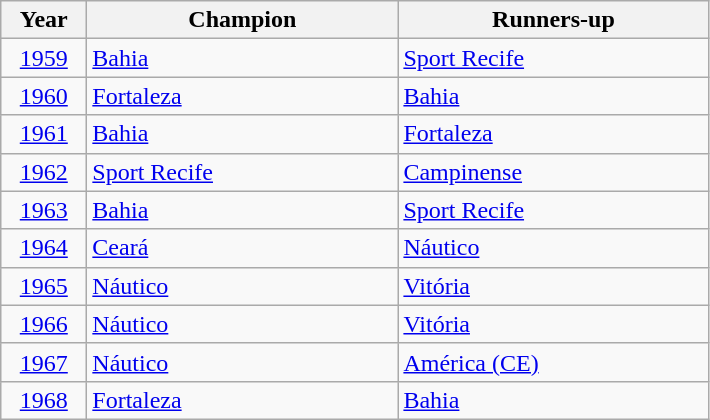<table class="wikitable">
<tr>
<th width=50>Year</th>
<th width=200>Champion</th>
<th width=200>Runners-up</th>
</tr>
<tr>
<td align=center><a href='#'>1959</a></td>
<td> <a href='#'>Bahia</a></td>
<td> <a href='#'>Sport Recife</a></td>
</tr>
<tr>
<td align=center><a href='#'>1960</a></td>
<td> <a href='#'>Fortaleza</a></td>
<td> <a href='#'>Bahia</a></td>
</tr>
<tr>
<td align=center><a href='#'>1961</a></td>
<td> <a href='#'>Bahia</a></td>
<td> <a href='#'>Fortaleza</a></td>
</tr>
<tr>
<td align=center><a href='#'>1962</a></td>
<td> <a href='#'>Sport Recife</a></td>
<td> <a href='#'>Campinense</a></td>
</tr>
<tr>
<td align=center><a href='#'>1963</a></td>
<td> <a href='#'>Bahia</a></td>
<td> <a href='#'>Sport Recife</a></td>
</tr>
<tr>
<td align=center><a href='#'>1964</a></td>
<td> <a href='#'>Ceará</a></td>
<td> <a href='#'>Náutico</a></td>
</tr>
<tr>
<td align=center><a href='#'>1965</a></td>
<td> <a href='#'>Náutico</a></td>
<td> <a href='#'>Vitória</a></td>
</tr>
<tr>
<td align=center><a href='#'>1966</a></td>
<td> <a href='#'>Náutico</a></td>
<td> <a href='#'>Vitória</a></td>
</tr>
<tr>
<td align=center><a href='#'>1967</a></td>
<td> <a href='#'>Náutico</a></td>
<td> <a href='#'>América (CE)</a></td>
</tr>
<tr>
<td align=center><a href='#'>1968</a></td>
<td> <a href='#'>Fortaleza</a></td>
<td> <a href='#'>Bahia</a></td>
</tr>
</table>
